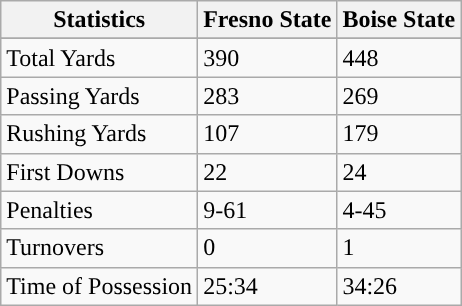<table class="wikitable">
<tr>
<th>Statistics</th>
<th>Fresno State</th>
<th>Boise State</th>
</tr>
<tr>
</tr>
<tr>
<td>Total Yards</td>
<td>390</td>
<td>448</td>
</tr>
<tr>
<td>Passing Yards</td>
<td>283</td>
<td>269</td>
</tr>
<tr>
<td>Rushing Yards</td>
<td>107</td>
<td>179</td>
</tr>
<tr>
<td>First Downs</td>
<td>22</td>
<td>24</td>
</tr>
<tr>
<td>Penalties</td>
<td>9-61</td>
<td>4-45</td>
</tr>
<tr>
<td>Turnovers</td>
<td>0</td>
<td>1</td>
</tr>
<tr>
<td>Time of Possession</td>
<td>25:34</td>
<td>34:26</td>
</tr>
</table>
